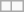<table class="wikitable">
<tr>
<td></td>
<td></td>
</tr>
</table>
